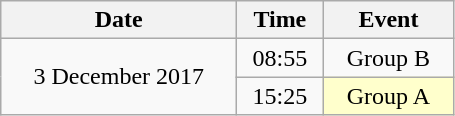<table class = "wikitable" style="text-align:center;">
<tr>
<th width=150>Date</th>
<th width=50>Time</th>
<th width=80>Event</th>
</tr>
<tr>
<td rowspan=2>3 December 2017</td>
<td>08:55</td>
<td>Group B</td>
</tr>
<tr>
<td>15:25</td>
<td bgcolor=ffffcc>Group A</td>
</tr>
</table>
